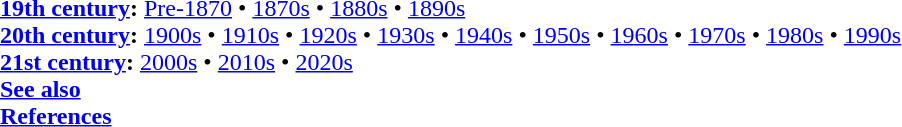<table id="toc" class="toc" summary="Contents">
<tr>
<th></th>
</tr>
<tr>
<td style="padding-left:1em; padding-right:1em;"><br><strong><a href='#'>19th century</a>:</strong> <a href='#'>Pre-1870</a> • <a href='#'>1870s</a> • <a href='#'>1880s</a> • <a href='#'>1890s</a><br>
<strong><a href='#'>20th century</a>:</strong> <a href='#'>1900s</a> • <a href='#'>1910s</a> • <a href='#'>1920s</a> • <a href='#'>1930s</a> • <a href='#'>1940s</a> • <a href='#'>1950s</a> • <a href='#'>1960s</a> • <a href='#'>1970s</a> • <a href='#'>1980s</a> • <a href='#'>1990s</a><br>
<strong><a href='#'>21st century</a>:</strong> <a href='#'>2000s</a> • <a href='#'>2010s</a> • <a href='#'>2020s</a> <br>
<strong><a href='#'>See also</a></strong><br>
<strong><a href='#'>References</a></strong>
</td>
</tr>
</table>
